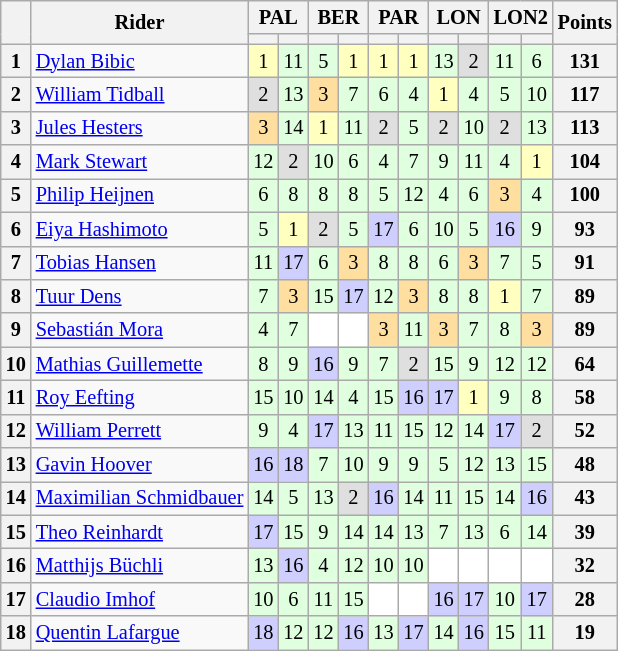<table class="wikitable plainrowheaders" style="font-size:85%; text-align:center">
<tr>
<th rowspan=2 style="vertical-align:middle"></th>
<th rowspan=2 style="vertical-align:middle">Rider</th>
<th colspan=2>PAL<br></th>
<th colspan=2>BER<br></th>
<th colspan=2>PAR<br></th>
<th colspan=2>LON<br></th>
<th colspan=2>LON2<br></th>
<th rowspan=2 style="vertical-align:middle">Points</th>
</tr>
<tr>
<th></th>
<th></th>
<th></th>
<th></th>
<th></th>
<th></th>
<th></th>
<th></th>
<th></th>
<th></th>
</tr>
<tr>
<th>1</th>
<td style="text-align:left"> <a href='#'>Dylan Bibic</a> </td>
<td style="background:#FFFFBF;">1</td>
<td style="background:#dfffdf;">11</td>
<td style="background:#dfffdf;">5</td>
<td style="background:#FFFFBF;">1</td>
<td style="background:#FFFFBF;">1</td>
<td style="background:#FFFFBF;">1</td>
<td style="background:#dfffdf;">13</td>
<td style="background:#DFDFDF;">2</td>
<td style="background:#dfffdf;">11</td>
<td style="background:#dfffdf;">6</td>
<th>131</th>
</tr>
<tr>
<th>2</th>
<td style="text-align:left"> <a href='#'>William Tidball</a></td>
<td style="background:#DFDFDF;">2</td>
<td style="background:#dfffdf;">13</td>
<td style="background:#ffdf9f;">3</td>
<td style="background:#dfffdf;">7</td>
<td style="background:#dfffdf;">6</td>
<td style="background:#dfffdf;">4</td>
<td style="background:#FFFFBF;">1</td>
<td style="background:#dfffdf;">4</td>
<td style="background:#dfffdf;">5</td>
<td style="background:#dfffdf;">10</td>
<th>117</th>
</tr>
<tr>
<th>3</th>
<td style="text-align:left"> <a href='#'>Jules Hesters</a></td>
<td style="background:#ffdf9f;">3</td>
<td style="background:#dfffdf;">14</td>
<td style="background:#FFFFBF;">1</td>
<td style="background:#dfffdf;">11</td>
<td style="background:#DFDFDF;">2</td>
<td style="background:#dfffdf;">5</td>
<td style="background:#DFDFDF;">2</td>
<td style="background:#dfffdf;">10</td>
<td style="background:#DFDFDF;">2</td>
<td style="background:#dfffdf;">13</td>
<th>113</th>
</tr>
<tr>
<th>4</th>
<td style="text-align:left"> <a href='#'>Mark Stewart</a></td>
<td style="background:#dfffdf;">12</td>
<td style="background:#DFDFDF;">2</td>
<td style="background:#dfffdf;">10</td>
<td style="background:#dfffdf;">6</td>
<td style="background:#dfffdf;">4</td>
<td style="background:#dfffdf;">7</td>
<td style="background:#dfffdf;">9</td>
<td style="background:#dfffdf;">11</td>
<td style="background:#dfffdf;">4</td>
<td style="background:#FFFFBF;">1</td>
<th>104</th>
</tr>
<tr>
<th>5</th>
<td style="text-align:left"> <a href='#'>Philip Heijnen</a></td>
<td style="background:#dfffdf;">6</td>
<td style="background:#dfffdf;">8</td>
<td style="background:#dfffdf;">8</td>
<td style="background:#dfffdf;">8</td>
<td style="background:#dfffdf;">5</td>
<td style="background:#dfffdf;">12</td>
<td style="background:#dfffdf;">4</td>
<td style="background:#dfffdf;">6</td>
<td style="background:#ffdf9f;">3</td>
<td style="background:#dfffdf;">4</td>
<th>100</th>
</tr>
<tr>
<th>6</th>
<td style="text-align:left"> <a href='#'>Eiya Hashimoto</a></td>
<td style="background:#dfffdf;">5</td>
<td style="background:#FFFFBF;">1</td>
<td style="background:#DFDFDF;">2</td>
<td style="background:#dfffdf;">5</td>
<td style="background:#cfcfff;">17</td>
<td style="background:#dfffdf;">6</td>
<td style="background:#dfffdf;">10</td>
<td style="background:#dfffdf;">5</td>
<td style="background:#cfcfff;">16</td>
<td style="background:#dfffdf;">9</td>
<th>93</th>
</tr>
<tr>
<th>7</th>
<td style="text-align:left"> <a href='#'>Tobias Hansen</a></td>
<td style="background:#dfffdf;">11</td>
<td style="background:#cfcfff;">17</td>
<td style="background:#dfffdf;">6</td>
<td style="background:#ffdf9f;">3</td>
<td style="background:#dfffdf;">8</td>
<td style="background:#dfffdf;">8</td>
<td style="background:#dfffdf;">6</td>
<td style="background:#ffdf9f;">3</td>
<td style="background:#dfffdf;">7</td>
<td style="background:#dfffdf;">5</td>
<th>91</th>
</tr>
<tr>
<th>8</th>
<td style="text-align:left"> <a href='#'>Tuur Dens</a></td>
<td style="background:#dfffdf;">7</td>
<td style="background:#ffdf9f;">3</td>
<td style="background:#dfffdf;">15</td>
<td style="background:#cfcfff;">17</td>
<td style="background:#dfffdf;">12</td>
<td style="background:#ffdf9f;">3</td>
<td style="background:#dfffdf;">8</td>
<td style="background:#dfffdf;">8</td>
<td style="background:#FFFFBF;">1</td>
<td style="background:#dfffdf;">7</td>
<th>89</th>
</tr>
<tr>
<th>9</th>
<td style="text-align:left"> <a href='#'>Sebastián Mora</a></td>
<td style="background:#dfffdf;">4</td>
<td style="background:#dfffdf;">7</td>
<td style="background:#ffffff;"></td>
<td style="background:#ffffff;"></td>
<td style="background:#ffdf9f;">3</td>
<td style="background:#dfffdf;">11</td>
<td style="background:#ffdf9f;">3</td>
<td style="background:#dfffdf;">7</td>
<td style="background:#dfffdf;">8</td>
<td style="background:#ffdf9f;">3</td>
<th>89</th>
</tr>
<tr>
<th>10</th>
<td style="text-align:left"> <a href='#'>Mathias Guillemette</a></td>
<td style="background:#dfffdf;">8</td>
<td style="background:#dfffdf;">9</td>
<td style="background:#cfcfff;">16</td>
<td style="background:#dfffdf;">9</td>
<td style="background:#dfffdf;">7</td>
<td style="background:#DFDFDF;">2</td>
<td style="background:#dfffdf;">15</td>
<td style="background:#dfffdf;">9</td>
<td style="background:#dfffdf;">12</td>
<td style="background:#dfffdf;">12</td>
<th>64</th>
</tr>
<tr>
<th>11</th>
<td style="text-align:left"> <a href='#'>Roy Eefting</a></td>
<td style="background:#dfffdf;">15</td>
<td style="background:#dfffdf;">10</td>
<td style="background:#dfffdf;">14</td>
<td style="background:#dfffdf;">4</td>
<td style="background:#dfffdf;">15</td>
<td style="background:#cfcfff;">16</td>
<td style="background:#cfcfff;">17</td>
<td style="background:#FFFFBF;">1</td>
<td style="background:#dfffdf;">9</td>
<td style="background:#dfffdf;">8</td>
<th>58</th>
</tr>
<tr>
<th>12</th>
<td style="text-align:left"> <a href='#'>William Perrett</a></td>
<td style="background:#dfffdf;">9</td>
<td style="background:#dfffdf;">4</td>
<td style="background:#cfcfff;">17</td>
<td style="background:#dfffdf;">13</td>
<td style="background:#dfffdf;">11</td>
<td style="background:#dfffdf;">15</td>
<td style="background:#dfffdf;">12</td>
<td style="background:#dfffdf;">14</td>
<td style="background:#cfcfff;">17</td>
<td style="background:#DFDFDF;">2</td>
<th>52</th>
</tr>
<tr>
<th>13</th>
<td style="text-align:left"> <a href='#'>Gavin Hoover</a></td>
<td style="background:#cfcfff;">16</td>
<td style="background:#cfcfff;">18</td>
<td style="background:#dfffdf;">7</td>
<td style="background:#dfffdf;">10</td>
<td style="background:#dfffdf;">9</td>
<td style="background:#dfffdf;">9</td>
<td style="background:#dfffdf;">5</td>
<td style="background:#dfffdf;">12</td>
<td style="background:#dfffdf;">13</td>
<td style="background:#dfffdf;">15</td>
<th>48</th>
</tr>
<tr>
<th>14</th>
<td style="text-align:left"> <a href='#'>Maximilian Schmidbauer</a></td>
<td style="background:#dfffdf;">14</td>
<td style="background:#dfffdf;">5</td>
<td style="background:#dfffdf;">13</td>
<td style="background:#DFDFDF;">2</td>
<td style="background:#cfcfff;">16</td>
<td style="background:#dfffdf;">14</td>
<td style="background:#dfffdf;">11</td>
<td style="background:#dfffdf;">15</td>
<td style="background:#dfffdf;">14</td>
<td style="background:#cfcfff;">16</td>
<th>43</th>
</tr>
<tr>
<th>15</th>
<td style="text-align:left"> <a href='#'>Theo Reinhardt</a></td>
<td style="background:#cfcfff;">17</td>
<td style="background:#dfffdf;">15</td>
<td style="background:#dfffdf;">9</td>
<td style="background:#dfffdf;">14</td>
<td style="background:#dfffdf;">14</td>
<td style="background:#dfffdf;">13</td>
<td style="background:#dfffdf;">7</td>
<td style="background:#dfffdf;">13</td>
<td style="background:#dfffdf;">6</td>
<td style="background:#dfffdf;">14</td>
<th>39</th>
</tr>
<tr>
<th>16</th>
<td style="text-align:left"> <a href='#'>Matthijs Büchli</a></td>
<td style="background:#dfffdf;">13</td>
<td style="background:#cfcfff;">16</td>
<td style="background:#dfffdf;">4</td>
<td style="background:#dfffdf;">12</td>
<td style="background:#dfffdf;">10</td>
<td style="background:#dfffdf;">10</td>
<td style="background:#ffffff;"></td>
<td style="background:#ffffff;"></td>
<td style="background:#ffffff;"></td>
<td style="background:#ffffff;"></td>
<th>32</th>
</tr>
<tr>
<th>17</th>
<td style="text-align:left"> <a href='#'>Claudio Imhof</a></td>
<td style="background:#dfffdf;">10</td>
<td style="background:#dfffdf;">6</td>
<td style="background:#dfffdf;">11</td>
<td style="background:#dfffdf;">15</td>
<td style="background:#ffffff;"></td>
<td style="background:#ffffff;"></td>
<td style="background:#cfcfff;">16</td>
<td style="background:#cfcfff;">17</td>
<td style="background:#dfffdf;">10</td>
<td style="background:#cfcfff;">17</td>
<th>28</th>
</tr>
<tr>
<th>18</th>
<td style="text-align:left"> <a href='#'>Quentin Lafargue</a></td>
<td style="background:#cfcfff;">18</td>
<td style="background:#dfffdf;">12</td>
<td style="background:#dfffdf;">12</td>
<td style="background:#cfcfff;">16</td>
<td style="background:#dfffdf;">13</td>
<td style="background:#cfcfff;">17</td>
<td style="background:#dfffdf;">14</td>
<td style="background:#cfcfff;">16</td>
<td style="background:#dfffdf;">15</td>
<td style="background:#dfffdf;">11</td>
<th>19</th>
</tr>
</table>
